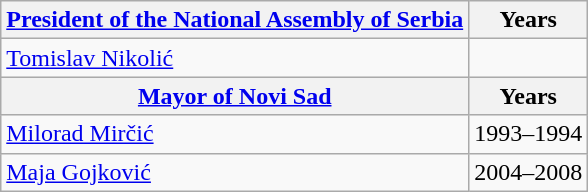<table class=wikitable>
<tr>
<th><a href='#'>President of the National Assembly of Serbia</a></th>
<th>Years</th>
</tr>
<tr>
<td><a href='#'>Tomislav Nikolić</a></td>
<td></td>
</tr>
<tr>
<th><a href='#'>Mayor of Novi Sad</a></th>
<th>Years</th>
</tr>
<tr>
<td><a href='#'>Milorad Mirčić</a></td>
<td>1993–1994</td>
</tr>
<tr>
<td><a href='#'>Maja Gojković</a></td>
<td>2004–2008</td>
</tr>
</table>
